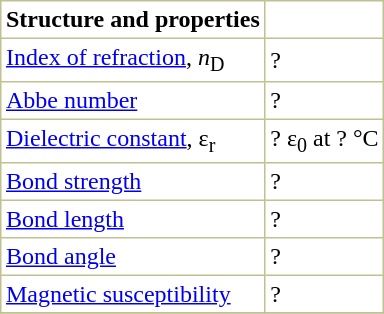<table border="1" cellspacing="0" cellpadding="3" style="margin: 0 0 0 0.5em; background: #FFFFFF; border-collapse: collapse; border-color: #C0C090;">
<tr>
<th>Structure and properties</th>
</tr>
<tr>
<td><a href='#'>Index of refraction</a>, <em>n</em><sub>D</sub></td>
<td>? </td>
</tr>
<tr>
<td><a href='#'>Abbe number</a></td>
<td>? </td>
</tr>
<tr>
<td><a href='#'>Dielectric constant</a>, ε<sub>r</sub></td>
<td>? ε<sub>0</sub> at ? °C </td>
</tr>
<tr>
<td><a href='#'>Bond strength</a></td>
<td>? </td>
</tr>
<tr>
<td><a href='#'>Bond length</a></td>
<td>? </td>
</tr>
<tr>
<td><a href='#'>Bond angle</a></td>
<td>? </td>
</tr>
<tr>
<td><a href='#'>Magnetic susceptibility</a></td>
<td>? </td>
</tr>
<tr>
</tr>
</table>
